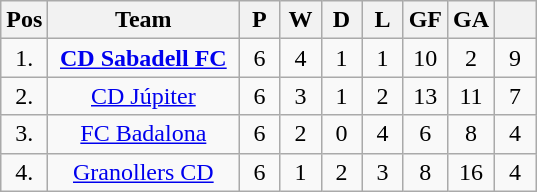<table class="wikitable sortable" style="text-align: center;">
<tr>
<th width="20">Pos</th>
<th width="120">Team</th>
<th width="20">P</th>
<th width="20">W</th>
<th width="20">D</th>
<th width="20">L</th>
<th width="20">GF</th>
<th width="20">GA</th>
<th width="20"></th>
</tr>
<tr>
<td>1.</td>
<td><strong><a href='#'>CD Sabadell FC</a></strong></td>
<td>6</td>
<td>4</td>
<td>1</td>
<td>1</td>
<td>10</td>
<td>2</td>
<td>9</td>
</tr>
<tr>
<td>2.</td>
<td><a href='#'>CD Júpiter</a></td>
<td>6</td>
<td>3</td>
<td>1</td>
<td>2</td>
<td>13</td>
<td>11</td>
<td>7</td>
</tr>
<tr>
<td>3.</td>
<td><a href='#'>FC Badalona</a></td>
<td>6</td>
<td>2</td>
<td>0</td>
<td>4</td>
<td>6</td>
<td>8</td>
<td>4</td>
</tr>
<tr>
<td>4.</td>
<td><a href='#'>Granollers CD</a></td>
<td>6</td>
<td>1</td>
<td>2</td>
<td>3</td>
<td>8</td>
<td>16</td>
<td>4</td>
</tr>
</table>
